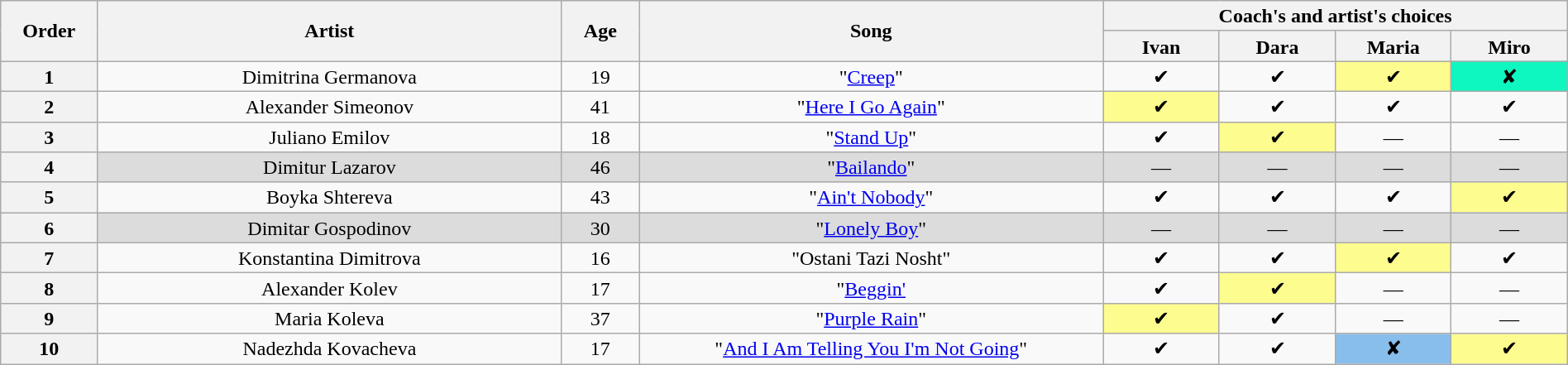<table class="wikitable" style="text-align:center; line-height:17px; width:100%">
<tr>
<th rowspan="2" scope="col" style="width:05%">Order</th>
<th rowspan="2" scope="col" style="width:24%">Artist</th>
<th rowspan="2" scope="col" style="width:04%">Age</th>
<th rowspan="2" scope="col" style="width:24%">Song</th>
<th colspan="4" scope="col" style="width:24%">Coach's and artist's choices</th>
</tr>
<tr>
<th style="width:06%">Ivan</th>
<th style="width:06%">Dara</th>
<th style="width:06%">Maria</th>
<th style="width:06%">Miro</th>
</tr>
<tr>
<th>1</th>
<td>Dimitrina Germanova</td>
<td>19</td>
<td>"<a href='#'>Creep</a>"</td>
<td>✔</td>
<td>✔</td>
<td style="background:#fdfc8f">✔</td>
<td style="background:#0ff7c0">✘</td>
</tr>
<tr>
<th>2</th>
<td>Alexander Simeonov</td>
<td>41</td>
<td>"<a href='#'>Here I Go Again</a>"</td>
<td style="background:#fdfc8f">✔</td>
<td>✔</td>
<td>✔</td>
<td>✔</td>
</tr>
<tr>
<th>3</th>
<td>Juliano Emilov</td>
<td>18</td>
<td>"<a href='#'>Stand Up</a>"</td>
<td>✔</td>
<td style="background:#fdfc8f">✔</td>
<td>—</td>
<td>—</td>
</tr>
<tr style="background:#dcdcdc">
<th>4</th>
<td>Dimitur Lazarov</td>
<td>46</td>
<td>"<a href='#'>Bailando</a>"</td>
<td>—</td>
<td>—</td>
<td>—</td>
<td>—</td>
</tr>
<tr>
<th>5</th>
<td>Boyka Shtereva</td>
<td>43</td>
<td>"<a href='#'>Ain't Nobody</a>"</td>
<td>✔</td>
<td>✔</td>
<td>✔</td>
<td style="background:#fdfc8f">✔</td>
</tr>
<tr style="background:#dcdcdc">
<th>6</th>
<td>Dimitar Gospodinov</td>
<td>30</td>
<td>"<a href='#'>Lonely Boy</a>"</td>
<td>—</td>
<td>—</td>
<td>—</td>
<td>—</td>
</tr>
<tr>
<th>7</th>
<td>Konstantina Dimitrova</td>
<td>16</td>
<td>"Ostani Tazi Nosht"</td>
<td>✔</td>
<td>✔</td>
<td style="background:#fdfc8f">✔</td>
<td>✔</td>
</tr>
<tr>
<th>8</th>
<td>Alexander Kolev</td>
<td>17</td>
<td>"<a href='#'>Beggin'</a></td>
<td>✔</td>
<td style="background:#fdfc8f">✔</td>
<td>—</td>
<td>—</td>
</tr>
<tr>
<th>9</th>
<td>Maria Koleva</td>
<td>37</td>
<td>"<a href='#'>Purple Rain</a>"</td>
<td style="background:#fdfc8f">✔</td>
<td>✔</td>
<td>—</td>
<td>—</td>
</tr>
<tr>
<th>10</th>
<td>Nadezhda Kovacheva</td>
<td>17</td>
<td>"<a href='#'>And I Am Telling You I'm Not Going</a>"</td>
<td>✔</td>
<td>✔</td>
<td style="background:#87beeb">✘</td>
<td style="background:#fdfc8f">✔</td>
</tr>
</table>
